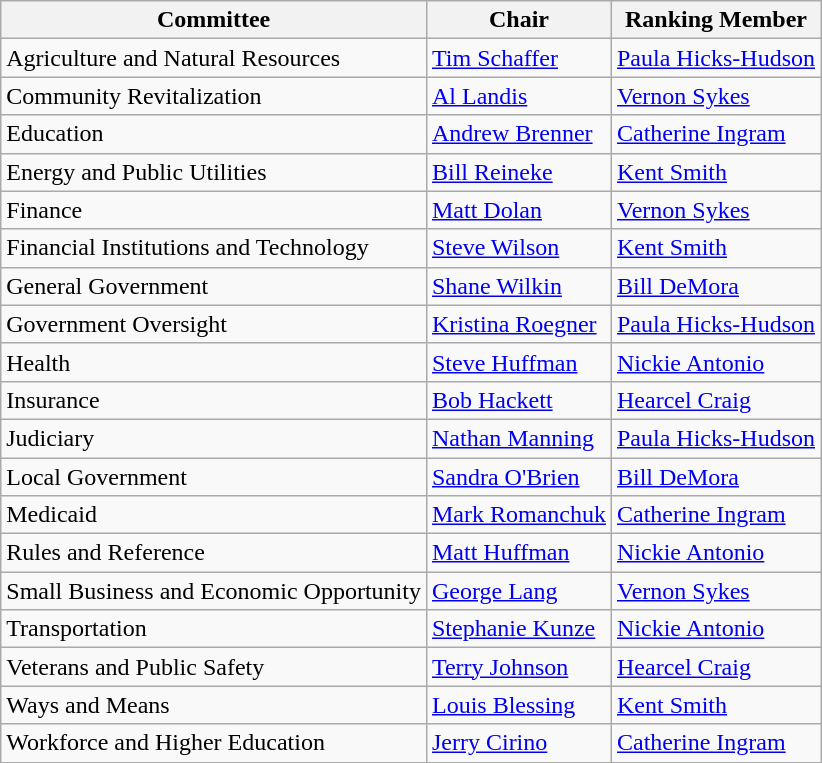<table class="wikitable">
<tr>
<th>Committee</th>
<th>Chair</th>
<th>Ranking Member</th>
</tr>
<tr>
<td>Agriculture and Natural Resources</td>
<td><a href='#'>Tim Schaffer</a></td>
<td><a href='#'>Paula Hicks-Hudson</a></td>
</tr>
<tr>
<td>Community Revitalization</td>
<td><a href='#'>Al Landis</a></td>
<td><a href='#'>Vernon Sykes</a></td>
</tr>
<tr>
<td>Education</td>
<td><a href='#'>Andrew Brenner</a></td>
<td><a href='#'>Catherine Ingram</a></td>
</tr>
<tr>
<td>Energy and Public Utilities</td>
<td><a href='#'>Bill Reineke</a></td>
<td><a href='#'>Kent Smith</a></td>
</tr>
<tr>
<td>Finance</td>
<td><a href='#'>Matt Dolan</a></td>
<td><a href='#'>Vernon Sykes</a></td>
</tr>
<tr>
<td>Financial Institutions and Technology</td>
<td><a href='#'>Steve Wilson</a></td>
<td><a href='#'>Kent Smith</a></td>
</tr>
<tr>
<td>General Government</td>
<td><a href='#'>Shane Wilkin</a></td>
<td><a href='#'>Bill DeMora</a></td>
</tr>
<tr>
<td>Government Oversight</td>
<td><a href='#'>Kristina Roegner</a></td>
<td><a href='#'>Paula Hicks-Hudson</a></td>
</tr>
<tr>
<td>Health</td>
<td><a href='#'>Steve Huffman</a></td>
<td><a href='#'>Nickie Antonio</a></td>
</tr>
<tr>
<td>Insurance</td>
<td><a href='#'>Bob Hackett</a></td>
<td><a href='#'>Hearcel Craig</a></td>
</tr>
<tr>
<td>Judiciary</td>
<td><a href='#'>Nathan Manning</a></td>
<td><a href='#'>Paula Hicks-Hudson</a></td>
</tr>
<tr>
<td>Local Government</td>
<td><a href='#'>Sandra O'Brien</a></td>
<td><a href='#'>Bill DeMora</a></td>
</tr>
<tr>
<td>Medicaid</td>
<td><a href='#'>Mark Romanchuk</a></td>
<td><a href='#'>Catherine Ingram</a></td>
</tr>
<tr>
<td>Rules and Reference</td>
<td><a href='#'>Matt Huffman</a></td>
<td><a href='#'>Nickie Antonio</a></td>
</tr>
<tr>
<td>Small Business and Economic Opportunity</td>
<td><a href='#'>George Lang</a></td>
<td><a href='#'>Vernon Sykes</a></td>
</tr>
<tr>
<td>Transportation</td>
<td><a href='#'>Stephanie Kunze</a></td>
<td><a href='#'>Nickie Antonio</a></td>
</tr>
<tr>
<td>Veterans and Public Safety</td>
<td><a href='#'>Terry Johnson</a></td>
<td><a href='#'>Hearcel Craig</a></td>
</tr>
<tr>
<td>Ways and Means</td>
<td><a href='#'>Louis Blessing</a></td>
<td><a href='#'>Kent Smith</a></td>
</tr>
<tr>
<td>Workforce and Higher Education</td>
<td><a href='#'>Jerry Cirino</a></td>
<td><a href='#'>Catherine Ingram</a></td>
</tr>
</table>
